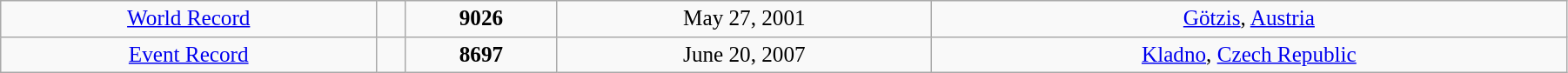<table class="wikitable" style=" text-align:center; font-size:105%;" width="95%">
<tr>
<td><a href='#'>World Record</a></td>
<td></td>
<td><strong>9026</strong></td>
<td>May 27, 2001</td>
<td> <a href='#'>Götzis</a>, <a href='#'>Austria</a></td>
</tr>
<tr>
<td><a href='#'>Event Record</a></td>
<td></td>
<td><strong>8697</strong></td>
<td>June 20, 2007</td>
<td> <a href='#'>Kladno</a>, <a href='#'>Czech Republic</a></td>
</tr>
</table>
